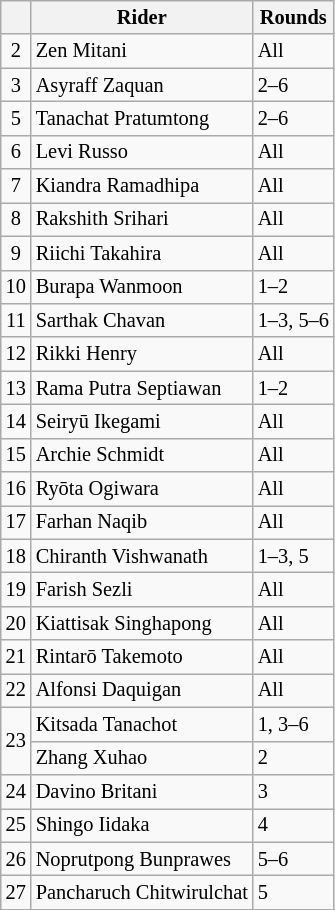<table class="wikitable" style="font-size: 85%;">
<tr>
<th></th>
<th>Rider</th>
<th>Rounds</th>
</tr>
<tr>
<td align="center">2</td>
<td> Zen Mitani</td>
<td>All</td>
</tr>
<tr>
<td align="center">3</td>
<td> Asyraff Zaquan</td>
<td>2–6</td>
</tr>
<tr>
<td align="center">5</td>
<td> Tanachat Pratumtong</td>
<td>2–6</td>
</tr>
<tr>
<td align="center">6</td>
<td> Levi Russo</td>
<td>All</td>
</tr>
<tr>
<td align="center">7</td>
<td> Kiandra Ramadhipa</td>
<td>All</td>
</tr>
<tr>
<td align="center">8</td>
<td> Rakshith Srihari</td>
<td>All</td>
</tr>
<tr>
<td align="center">9</td>
<td> Riichi Takahira</td>
<td>All</td>
</tr>
<tr>
<td align="center">10</td>
<td> Burapa Wanmoon</td>
<td>1–2</td>
</tr>
<tr>
<td align="center">11</td>
<td> Sarthak Chavan</td>
<td>1–3, 5–6</td>
</tr>
<tr>
<td align="center">12</td>
<td> Rikki Henry</td>
<td>All</td>
</tr>
<tr>
<td align="center">13</td>
<td> Rama Putra Septiawan</td>
<td>1–2</td>
</tr>
<tr>
<td align="center">14</td>
<td> Seiryū Ikegami</td>
<td>All</td>
</tr>
<tr>
<td align="center">15</td>
<td> Archie Schmidt</td>
<td>All</td>
</tr>
<tr>
<td align="center">16</td>
<td> Ryōta Ogiwara</td>
<td>All</td>
</tr>
<tr>
<td align="center">17</td>
<td> Farhan Naqib</td>
<td>All</td>
</tr>
<tr>
<td align="center">18</td>
<td> Chiranth Vishwanath</td>
<td>1–3, 5</td>
</tr>
<tr>
<td align="center">19</td>
<td> Farish Sezli</td>
<td>All</td>
</tr>
<tr>
<td align="center">20</td>
<td> Kiattisak Singhapong</td>
<td>All</td>
</tr>
<tr>
<td align="center">21</td>
<td> Rintarō Takemoto</td>
<td>All</td>
</tr>
<tr>
<td align="center">22</td>
<td> Alfonsi Daquigan</td>
<td>All</td>
</tr>
<tr>
<td rowspan="2" align="center">23</td>
<td> Kitsada Tanachot</td>
<td>1, 3–6</td>
</tr>
<tr>
<td> Zhang Xuhao</td>
<td>2</td>
</tr>
<tr>
<td align="center">24</td>
<td> Davino Britani</td>
<td>3</td>
</tr>
<tr>
<td align="center">25</td>
<td> Shingo Iidaka</td>
<td>4</td>
</tr>
<tr>
<td align="center">26</td>
<td> Noprutpong Bunprawes</td>
<td>5–6</td>
</tr>
<tr>
<td align="center">27</td>
<td> Pancharuch Chitwirulchat</td>
<td>5</td>
</tr>
</table>
